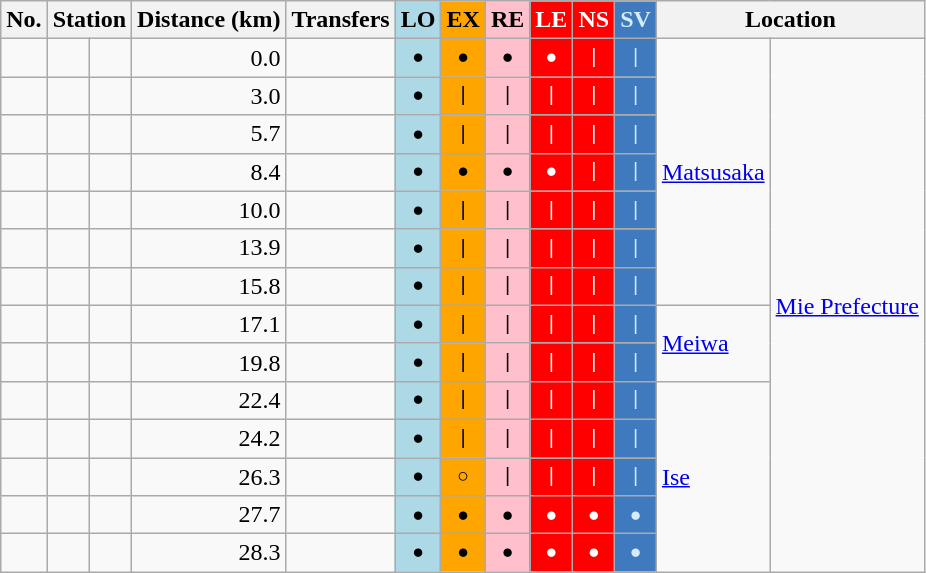<table class=wikitable>
<tr>
<th>No.</th>
<th colspan="2">Station</th>
<th>Distance (km)</th>
<th>Transfers</th>
<th style="background:lightblue; color:black;">LO</th>
<th style="background:orange; color:black;">EX</th>
<th style="background:pink; color:black;">RE</th>
<th style="background:red; color:white;">LE</th>
<th style="background:red; color:white;">NS</th>
<th style="background:#3f7abe; color: #d2ecfb;">SV</th>
<th colspan="2">Location</th>
</tr>
<tr>
<td></td>
<td></td>
<td></td>
<td style="text-align:right;">0.0</td>
<td></td>
<td style="text-align:center; font-family:monospace; background:lightblue; color:black;">●</td>
<td style="text-align:center; font-family:monospace; background:orange; color:black;">●</td>
<td style="text-align:center; font-family:monospace; background:pink; color:black;">●</td>
<td style="text-align:center; font-family:monospace; background:red; color:white;">●</td>
<td style="text-align:center; font-family:monospace; background:red; color:white;">|</td>
<td style="text-align:center; font-family:monospace; background:#3f7abe; color: #d2ecfb;">|</td>
<td rowspan="7"><a href='#'>Matsusaka</a></td>
<td rowspan="14"><a href='#'>Mie Prefecture</a></td>
</tr>
<tr>
<td></td>
<td></td>
<td></td>
<td style="text-align:right;">3.0</td>
<td></td>
<td style="text-align:center; font-family:monospace; background:lightblue; color:black;">●</td>
<td style="text-align:center; font-family:monospace; background:orange; color:black;">|</td>
<td style="text-align:center; font-family:monospace; background:pink; color:black;">|</td>
<td style="text-align:center; font-family:monospace; background:red; color:white;">|</td>
<td style="text-align:center; font-family:monospace; background:red; color:white;">|</td>
<td style="text-align:center; font-family:monospace; background:#3f7abe; color: #d2ecfb;">|</td>
</tr>
<tr>
<td></td>
<td></td>
<td></td>
<td style="text-align:right;">5.7</td>
<td></td>
<td style="text-align:center; font-family:monospace; background:lightblue; color:black;">●</td>
<td style="text-align:center; font-family:monospace; background:orange; color:black;">|</td>
<td style="text-align:center; font-family:monospace; background:pink; color:black;">|</td>
<td style="text-align:center; font-family:monospace; background:red; color:white;">|</td>
<td style="text-align:center; font-family:monospace; background:red; color:white;">|</td>
<td style="text-align:center; font-family:monospace; background:#3f7abe; color: #d2ecfb;">|</td>
</tr>
<tr>
<td></td>
<td></td>
<td></td>
<td style="text-align:right;">8.4</td>
<td></td>
<td style="text-align:center; font-family:monospace; background:lightblue; color:black;">●</td>
<td style="text-align:center; font-family:monospace; background:orange; color:black;">●</td>
<td style="text-align:center; font-family:monospace; background:pink; color:black;">●</td>
<td style="text-align:center; font-family:monospace; background:red; color:white;">●</td>
<td style="text-align:center; font-family:monospace; background:red; color:white;">|</td>
<td style="text-align:center; font-family:monospace; background:#3f7abe; color: #d2ecfb;">|</td>
</tr>
<tr>
<td></td>
<td></td>
<td></td>
<td style="text-align:right;">10.0</td>
<td></td>
<td style="text-align:center; font-family:monospace; background:lightblue; color:black;">●</td>
<td style="text-align:center; font-family:monospace; background:orange; color:black;">|</td>
<td style="text-align:center; font-family:monospace; background:pink; color:black;">|</td>
<td style="text-align:center; font-family:monospace; background:red; color:white;">|</td>
<td style="text-align:center; font-family:monospace; background:red; color:white;">|</td>
<td style="text-align:center; font-family:monospace; background:#3f7abe; color: #d2ecfb;">|</td>
</tr>
<tr>
<td></td>
<td></td>
<td></td>
<td style="text-align:right;">13.9</td>
<td></td>
<td style="text-align:center; font-family:monospace; background:lightblue; color:black;">●</td>
<td style="text-align:center; font-family:monospace; background:orange; color:black;">|</td>
<td style="text-align:center; font-family:monospace; background:pink; color:black;">|</td>
<td style="text-align:center; font-family:monospace; background:red; color:white;">|</td>
<td style="text-align:center; font-family:monospace; background:red; color:white;">|</td>
<td style="text-align:center; font-family:monospace; background:#3f7abe; color: #d2ecfb;">|</td>
</tr>
<tr>
<td></td>
<td></td>
<td></td>
<td style="text-align:right;">15.8</td>
<td></td>
<td style="text-align:center; font-family:monospace; background:lightblue; color:black;">●</td>
<td style="text-align:center; font-family:monospace; background:orange; color:black;">|</td>
<td style="text-align:center; font-family:monospace; background:pink; color:black;">|</td>
<td style="text-align:center; font-family:monospace; background:red; color:white;">|</td>
<td style="text-align:center; font-family:monospace; background:red; color:white;">|</td>
<td style="text-align:center; font-family:monospace; background:#3f7abe; color: #d2ecfb;">|</td>
</tr>
<tr>
<td></td>
<td></td>
<td></td>
<td style="text-align:right;">17.1</td>
<td></td>
<td style="text-align:center; font-family:monospace; background:lightblue; color:black;">●</td>
<td style="text-align:center; font-family:monospace; background:orange; color:black;">|</td>
<td style="text-align:center; font-family:monospace; background:pink; color:black;">|</td>
<td style="text-align:center; font-family:monospace; background:red; color:white;">|</td>
<td style="text-align:center; font-family:monospace; background:red; color:white;">|</td>
<td style="text-align:center; font-family:monospace; background:#3f7abe; color: #d2ecfb;">|</td>
<td rowspan="2"><a href='#'>Meiwa</a></td>
</tr>
<tr>
<td></td>
<td></td>
<td></td>
<td style="text-align:right;">19.8</td>
<td></td>
<td style="text-align:center; font-family:monospace; background:lightblue; color:black;">●</td>
<td style="text-align:center; font-family:monospace; background:orange; color:black;">|</td>
<td style="text-align:center; font-family:monospace; background:pink; color:black;">|</td>
<td style="text-align:center; font-family:monospace; background:red; color:white;">|</td>
<td style="text-align:center; font-family:monospace; background:red; color:white;">|</td>
<td style="text-align:center; font-family:monospace; background:#3f7abe; color: #d2ecfb;">|</td>
</tr>
<tr>
<td></td>
<td></td>
<td></td>
<td style="text-align:right;">22.4</td>
<td></td>
<td style="text-align:center; font-family:monospace; background:lightblue; color:black;">●</td>
<td style="text-align:center; font-family:monospace; background:orange; color:black;">|</td>
<td style="text-align:center; font-family:monospace; background:pink; color:black;">|</td>
<td style="text-align:center; font-family:monospace; background:red; color:white;">|</td>
<td style="text-align:center; font-family:monospace; background:red; color:white;">|</td>
<td style="text-align:center; font-family:monospace; background:#3f7abe; color: #d2ecfb;">|</td>
<td rowspan="5"><a href='#'>Ise</a></td>
</tr>
<tr>
<td></td>
<td></td>
<td></td>
<td style="text-align:right;">24.2</td>
<td></td>
<td style="text-align:center; font-family:monospace; background:lightblue; color:black;">●</td>
<td style="text-align:center; font-family:monospace; background:orange; color:black;">|</td>
<td style="text-align:center; font-family:monospace; background:pink; color:black;">|</td>
<td style="text-align:center; font-family:monospace; background:red; color:white;">|</td>
<td style="text-align:center; font-family:monospace; background:red; color:white;">|</td>
<td style="text-align:center; font-family:monospace; background:#3f7abe; color: #d2ecfb;">|</td>
</tr>
<tr>
<td></td>
<td></td>
<td></td>
<td style="text-align:right;">26.3</td>
<td></td>
<td style="text-align:center; font-family:monospace; background:lightblue; color:black;">●</td>
<td style="text-align:center; font-family:monospace; background:orange; color:black;">○</td>
<td style="text-align:center; font-family:monospace; background:pink; color:black;">|</td>
<td style="text-align:center; font-family:monospace; background:red; color:white;">|</td>
<td style="text-align:center; font-family:monospace; background:red; color:white;">|</td>
<td style="text-align:center; font-family:monospace; background:#3f7abe; color: #d2ecfb;">|</td>
</tr>
<tr>
<td></td>
<td></td>
<td></td>
<td style="text-align:right;">27.7</td>
<td></td>
<td style="text-align:center; font-family:monospace; background:lightblue; color:black;">●</td>
<td style="text-align:center; font-family:monospace; background:orange; color:black;">●</td>
<td style="text-align:center; font-family:monospace; background:pink; color:black;">●</td>
<td style="text-align:center; font-family:monospace; background:red; color:white;">●</td>
<td style="text-align:center; font-family:monospace; background:red; color:white;">●</td>
<td style="text-align:center; font-family:monospace; background:#3f7abe; color: #d2ecfb;">●</td>
</tr>
<tr>
<td></td>
<td></td>
<td></td>
<td style="text-align:right;">28.3</td>
<td> </td>
<td style="text-align:center; font-family:monospace; background:lightblue; color:black;">●</td>
<td style="text-align:center; font-family:monospace; background:orange; color:black;">●</td>
<td style="text-align:center; font-family:monospace; background:pink; color:black;">●</td>
<td style="text-align:center; font-family:monospace; background:red; color:white;">●</td>
<td style="text-align:center; font-family:monospace; background:red; color:white;">●</td>
<td style="text-align:center; font-family:monospace; background:#3f7abe; color: #d2ecfb;">●</td>
</tr>
</table>
